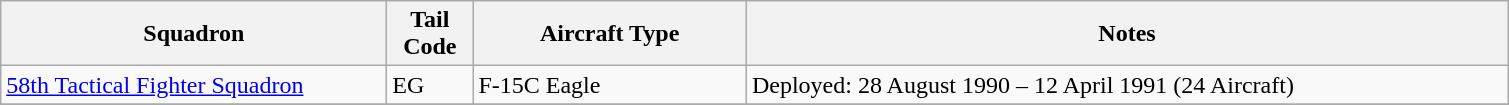<table class="wikitable">
<tr>
<th scope="col" width="250">Squadron</th>
<th scope="col" width="50">Tail Code</th>
<th scope="col" width="175">Aircraft Type</th>
<th scope="col" width="500">Notes</th>
</tr>
<tr valign="top">
<td><a href='#'>58th Tactical Fighter Squadron</a></td>
<td>EG</td>
<td>F-15C Eagle</td>
<td>Deployed: 28 August 1990 – 12 April 1991 (24 Aircraft)</td>
</tr>
<tr>
</tr>
</table>
